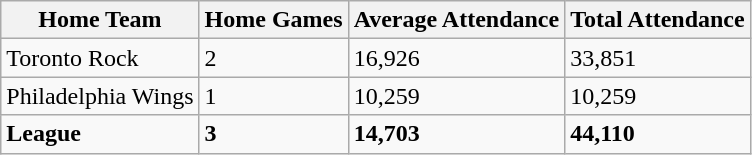<table class="wikitable sortable">
<tr>
<th>Home Team</th>
<th>Home Games</th>
<th>Average Attendance</th>
<th>Total Attendance</th>
</tr>
<tr>
<td>Toronto Rock</td>
<td>2</td>
<td>16,926</td>
<td>33,851</td>
</tr>
<tr>
<td>Philadelphia Wings</td>
<td>1</td>
<td>10,259</td>
<td>10,259</td>
</tr>
<tr class="sortbottom">
<td><strong>League</strong></td>
<td><strong>3</strong></td>
<td><strong>14,703</strong></td>
<td><strong>44,110</strong></td>
</tr>
</table>
